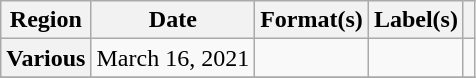<table class="wikitable plainrowheaders">
<tr>
<th scope="col">Region</th>
<th scope="col">Date</th>
<th scope="col">Format(s)</th>
<th scope="col">Label(s)</th>
<th scope="col"></th>
</tr>
<tr>
<th scope="row">Various</th>
<td>March 16, 2021</td>
<td></td>
<td></td>
<td style="text-align:center"></td>
</tr>
<tr>
</tr>
</table>
